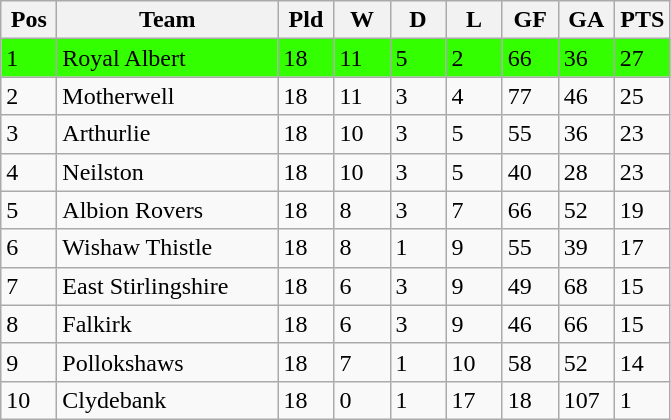<table class="wikitable" style="text–align: center;">
<tr>
<th width=30>Pos</th>
<th width=140>Team</th>
<th width=30>Pld</th>
<th width=30>W</th>
<th width=30>D</th>
<th width=30>L</th>
<th width=30>GF</th>
<th width=30>GA</th>
<th width=30>PTS</th>
</tr>
<tr style="background:#33FF00;">
<td>1</td>
<td>Royal Albert</td>
<td>18</td>
<td>11</td>
<td>5</td>
<td>2</td>
<td>66</td>
<td>36</td>
<td>27</td>
</tr>
<tr>
<td>2</td>
<td>Motherwell</td>
<td>18</td>
<td>11</td>
<td>3</td>
<td>4</td>
<td>77</td>
<td>46</td>
<td>25</td>
</tr>
<tr>
<td>3</td>
<td>Arthurlie</td>
<td>18</td>
<td>10</td>
<td>3</td>
<td>5</td>
<td>55</td>
<td>36</td>
<td>23</td>
</tr>
<tr>
<td>4</td>
<td>Neilston</td>
<td>18</td>
<td>10</td>
<td>3</td>
<td>5</td>
<td>40</td>
<td>28</td>
<td>23</td>
</tr>
<tr>
<td>5</td>
<td>Albion Rovers</td>
<td>18</td>
<td>8</td>
<td>3</td>
<td>7</td>
<td>66</td>
<td>52</td>
<td>19</td>
</tr>
<tr>
<td>6</td>
<td>Wishaw Thistle</td>
<td>18</td>
<td>8</td>
<td>1</td>
<td>9</td>
<td>55</td>
<td>39</td>
<td>17</td>
</tr>
<tr>
<td>7</td>
<td>East Stirlingshire</td>
<td>18</td>
<td>6</td>
<td>3</td>
<td>9</td>
<td>49</td>
<td>68</td>
<td>15</td>
</tr>
<tr>
<td>8</td>
<td>Falkirk</td>
<td>18</td>
<td>6</td>
<td>3</td>
<td>9</td>
<td>46</td>
<td>66</td>
<td>15</td>
</tr>
<tr>
<td>9</td>
<td>Pollokshaws</td>
<td>18</td>
<td>7</td>
<td>1</td>
<td>10</td>
<td>58</td>
<td>52</td>
<td>14</td>
</tr>
<tr>
<td>10</td>
<td>Clydebank</td>
<td>18</td>
<td>0</td>
<td>1</td>
<td>17</td>
<td>18</td>
<td>107</td>
<td>1</td>
</tr>
</table>
